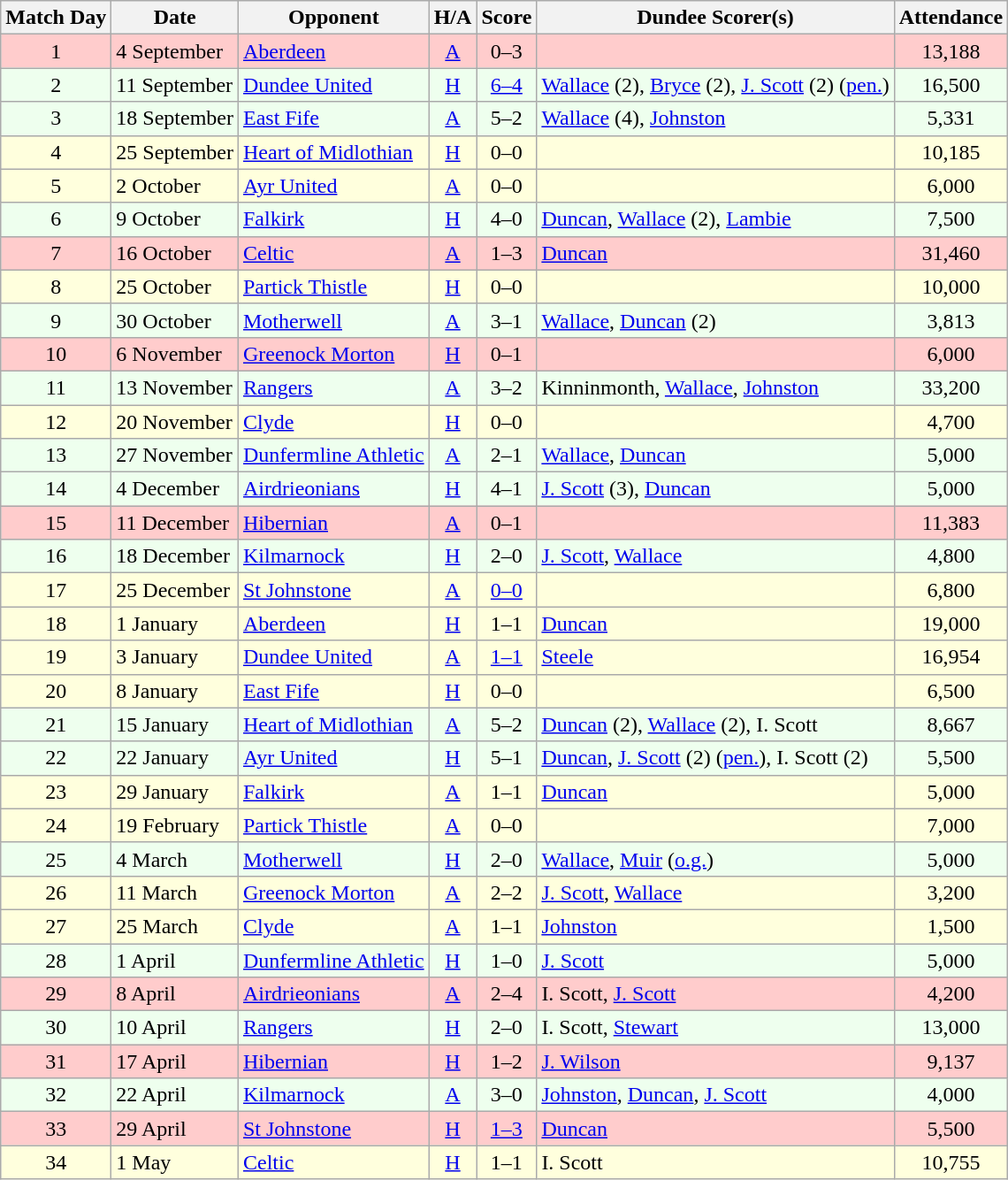<table class="wikitable" style="text-align:center">
<tr>
<th>Match Day</th>
<th>Date</th>
<th>Opponent</th>
<th>H/A</th>
<th>Score</th>
<th>Dundee Scorer(s)</th>
<th>Attendance</th>
</tr>
<tr bgcolor="#FFCCCC">
<td>1</td>
<td align="left">4 September</td>
<td align="left"><a href='#'>Aberdeen</a></td>
<td><a href='#'>A</a></td>
<td>0–3</td>
<td align="left"></td>
<td>13,188</td>
</tr>
<tr bgcolor="#EEFFEE">
<td>2</td>
<td align="left">11 September</td>
<td align="left"><a href='#'>Dundee United</a></td>
<td><a href='#'>H</a></td>
<td><a href='#'>6–4</a></td>
<td align="left"><a href='#'>Wallace</a> (2), <a href='#'>Bryce</a> (2), <a href='#'>J. Scott</a> (2) (<a href='#'>pen.</a>)</td>
<td>16,500</td>
</tr>
<tr bgcolor="#EEFFEE">
<td>3</td>
<td align="left">18 September</td>
<td align="left"><a href='#'>East Fife</a></td>
<td><a href='#'>A</a></td>
<td>5–2</td>
<td align="left"><a href='#'>Wallace</a> (4), <a href='#'>Johnston</a></td>
<td>5,331</td>
</tr>
<tr bgcolor="#FFFFDD">
<td>4</td>
<td align="left">25 September</td>
<td align="left"><a href='#'>Heart of Midlothian</a></td>
<td><a href='#'>H</a></td>
<td>0–0</td>
<td align="left"></td>
<td>10,185</td>
</tr>
<tr bgcolor="#FFFFDD">
<td>5</td>
<td align="left">2 October</td>
<td align="left"><a href='#'>Ayr United</a></td>
<td><a href='#'>A</a></td>
<td>0–0</td>
<td align="left"></td>
<td>6,000</td>
</tr>
<tr bgcolor="#EEFFEE">
<td>6</td>
<td align="left">9 October</td>
<td align="left"><a href='#'>Falkirk</a></td>
<td><a href='#'>H</a></td>
<td>4–0</td>
<td align="left"><a href='#'>Duncan</a>, <a href='#'>Wallace</a> (2), <a href='#'>Lambie</a></td>
<td>7,500</td>
</tr>
<tr bgcolor="#FFCCCC">
<td>7</td>
<td align="left">16 October</td>
<td align="left"><a href='#'>Celtic</a></td>
<td><a href='#'>A</a></td>
<td>1–3</td>
<td align="left"><a href='#'>Duncan</a></td>
<td>31,460</td>
</tr>
<tr bgcolor="#FFFFDD">
<td>8</td>
<td align="left">25 October</td>
<td align="left"><a href='#'>Partick Thistle</a></td>
<td><a href='#'>H</a></td>
<td>0–0</td>
<td align="left"></td>
<td>10,000</td>
</tr>
<tr bgcolor="#EEFFEE">
<td>9</td>
<td align="left">30 October</td>
<td align="left"><a href='#'>Motherwell</a></td>
<td><a href='#'>A</a></td>
<td>3–1</td>
<td align="left"><a href='#'>Wallace</a>, <a href='#'>Duncan</a> (2)</td>
<td>3,813</td>
</tr>
<tr bgcolor="#FFCCCC">
<td>10</td>
<td align="left">6 November</td>
<td align="left"><a href='#'>Greenock Morton</a></td>
<td><a href='#'>H</a></td>
<td>0–1</td>
<td align="left"></td>
<td>6,000</td>
</tr>
<tr bgcolor="#EEFFEE">
<td>11</td>
<td align="left">13 November</td>
<td align="left"><a href='#'>Rangers</a></td>
<td><a href='#'>A</a></td>
<td>3–2</td>
<td align="left">Kinninmonth, <a href='#'>Wallace</a>, <a href='#'>Johnston</a></td>
<td>33,200</td>
</tr>
<tr bgcolor="#FFFFDD">
<td>12</td>
<td align="left">20 November</td>
<td align="left"><a href='#'>Clyde</a></td>
<td><a href='#'>H</a></td>
<td>0–0</td>
<td align="left"></td>
<td>4,700</td>
</tr>
<tr bgcolor="#EEFFEE">
<td>13</td>
<td align="left">27 November</td>
<td align="left"><a href='#'>Dunfermline Athletic</a></td>
<td><a href='#'>A</a></td>
<td>2–1</td>
<td align="left"><a href='#'>Wallace</a>, <a href='#'>Duncan</a></td>
<td>5,000</td>
</tr>
<tr bgcolor="#EEFFEE">
<td>14</td>
<td align="left">4 December</td>
<td align="left"><a href='#'>Airdrieonians</a></td>
<td><a href='#'>H</a></td>
<td>4–1</td>
<td align="left"><a href='#'>J. Scott</a> (3), <a href='#'>Duncan</a></td>
<td>5,000</td>
</tr>
<tr bgcolor="#FFCCCC">
<td>15</td>
<td align="left">11 December</td>
<td align="left"><a href='#'>Hibernian</a></td>
<td><a href='#'>A</a></td>
<td>0–1</td>
<td align="left"></td>
<td>11,383</td>
</tr>
<tr bgcolor="#EEFFEE">
<td>16</td>
<td align="left">18 December</td>
<td align="left"><a href='#'>Kilmarnock</a></td>
<td><a href='#'>H</a></td>
<td>2–0</td>
<td align="left"><a href='#'>J. Scott</a>, <a href='#'>Wallace</a></td>
<td>4,800</td>
</tr>
<tr bgcolor="#FFFFDD">
<td>17</td>
<td align="left">25 December</td>
<td align="left"><a href='#'>St Johnstone</a></td>
<td><a href='#'>A</a></td>
<td><a href='#'>0–0</a></td>
<td align="left"></td>
<td>6,800</td>
</tr>
<tr bgcolor="#FFFFDD">
<td>18</td>
<td align="left">1 January</td>
<td align="left"><a href='#'>Aberdeen</a></td>
<td><a href='#'>H</a></td>
<td>1–1</td>
<td align="left"><a href='#'>Duncan</a></td>
<td>19,000</td>
</tr>
<tr bgcolor="#FFFFDD">
<td>19</td>
<td align="left">3 January</td>
<td align="left"><a href='#'>Dundee United</a></td>
<td><a href='#'>A</a></td>
<td><a href='#'>1–1</a></td>
<td align="left"><a href='#'>Steele</a></td>
<td>16,954</td>
</tr>
<tr bgcolor="#FFFFDD">
<td>20</td>
<td align="left">8 January</td>
<td align="left"><a href='#'>East Fife</a></td>
<td><a href='#'>H</a></td>
<td>0–0</td>
<td align="left"></td>
<td>6,500</td>
</tr>
<tr bgcolor="#EEFFEE">
<td>21</td>
<td align="left">15 January</td>
<td align="left"><a href='#'>Heart of Midlothian</a></td>
<td><a href='#'>A</a></td>
<td>5–2</td>
<td align="left"><a href='#'>Duncan</a> (2), <a href='#'>Wallace</a> (2), I. Scott</td>
<td>8,667</td>
</tr>
<tr bgcolor="#EEFFEE">
<td>22</td>
<td align="left">22 January</td>
<td align="left"><a href='#'>Ayr United</a></td>
<td><a href='#'>H</a></td>
<td>5–1</td>
<td align="left"><a href='#'>Duncan</a>, <a href='#'>J. Scott</a> (2) (<a href='#'>pen.</a>), I. Scott (2)</td>
<td>5,500</td>
</tr>
<tr bgcolor="#FFFFDD">
<td>23</td>
<td align="left">29 January</td>
<td align="left"><a href='#'>Falkirk</a></td>
<td><a href='#'>A</a></td>
<td>1–1</td>
<td align="left"><a href='#'>Duncan</a></td>
<td>5,000</td>
</tr>
<tr bgcolor="#FFFFDD">
<td>24</td>
<td align="left">19 February</td>
<td align="left"><a href='#'>Partick Thistle</a></td>
<td><a href='#'>A</a></td>
<td>0–0</td>
<td align="left"></td>
<td>7,000</td>
</tr>
<tr bgcolor="#EEFFEE">
<td>25</td>
<td align="left">4 March</td>
<td align="left"><a href='#'>Motherwell</a></td>
<td><a href='#'>H</a></td>
<td>2–0</td>
<td align="left"><a href='#'>Wallace</a>, <a href='#'>Muir</a> (<a href='#'>o.g.</a>)</td>
<td>5,000</td>
</tr>
<tr bgcolor="#FFFFDD">
<td>26</td>
<td align="left">11 March</td>
<td align="left"><a href='#'>Greenock Morton</a></td>
<td><a href='#'>A</a></td>
<td>2–2</td>
<td align="left"><a href='#'>J. Scott</a>, <a href='#'>Wallace</a></td>
<td>3,200</td>
</tr>
<tr bgcolor="#FFFFDD">
<td>27</td>
<td align="left">25 March</td>
<td align="left"><a href='#'>Clyde</a></td>
<td><a href='#'>A</a></td>
<td>1–1</td>
<td align="left"><a href='#'>Johnston</a></td>
<td>1,500</td>
</tr>
<tr bgcolor="#EEFFEE">
<td>28</td>
<td align="left">1 April</td>
<td align="left"><a href='#'>Dunfermline Athletic</a></td>
<td><a href='#'>H</a></td>
<td>1–0</td>
<td align="left"><a href='#'>J. Scott</a></td>
<td>5,000</td>
</tr>
<tr bgcolor="#FFCCCC">
<td>29</td>
<td align="left">8 April</td>
<td align="left"><a href='#'>Airdrieonians</a></td>
<td><a href='#'>A</a></td>
<td>2–4</td>
<td align="left">I. Scott, <a href='#'>J. Scott</a></td>
<td>4,200</td>
</tr>
<tr bgcolor="#EEFFEE">
<td>30</td>
<td align="left">10 April</td>
<td align="left"><a href='#'>Rangers</a></td>
<td><a href='#'>H</a></td>
<td>2–0</td>
<td align="left">I. Scott, <a href='#'>Stewart</a></td>
<td>13,000</td>
</tr>
<tr bgcolor="#FFCCCC">
<td>31</td>
<td align="left">17 April</td>
<td align="left"><a href='#'>Hibernian</a></td>
<td><a href='#'>H</a></td>
<td>1–2</td>
<td align="left"><a href='#'>J. Wilson</a></td>
<td>9,137</td>
</tr>
<tr bgcolor="#EEFFEE">
<td>32</td>
<td align="left">22 April</td>
<td align="left"><a href='#'>Kilmarnock</a></td>
<td><a href='#'>A</a></td>
<td>3–0</td>
<td align="left"><a href='#'>Johnston</a>, <a href='#'>Duncan</a>, <a href='#'>J. Scott</a></td>
<td>4,000</td>
</tr>
<tr bgcolor="#FFCCCC">
<td>33</td>
<td align="left">29 April</td>
<td align="left"><a href='#'>St Johnstone</a></td>
<td><a href='#'>H</a></td>
<td><a href='#'>1–3</a></td>
<td align="left"><a href='#'>Duncan</a></td>
<td>5,500</td>
</tr>
<tr bgcolor="#FFFFDD">
<td>34</td>
<td align="left">1 May</td>
<td align="left"><a href='#'>Celtic</a></td>
<td><a href='#'>H</a></td>
<td>1–1</td>
<td align="left">I. Scott</td>
<td>10,755</td>
</tr>
</table>
